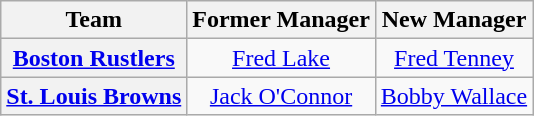<table class="wikitable plainrowheaders" style="text-align:center;">
<tr>
<th>Team</th>
<th>Former Manager</th>
<th>New Manager</th>
</tr>
<tr>
<th scope="row" style="text-align:center;"><a href='#'>Boston Rustlers</a></th>
<td><a href='#'>Fred Lake</a></td>
<td><a href='#'>Fred Tenney</a></td>
</tr>
<tr>
<th scope="row" style="text-align:center;"><a href='#'>St. Louis Browns</a></th>
<td><a href='#'>Jack O'Connor</a></td>
<td><a href='#'>Bobby Wallace</a></td>
</tr>
</table>
